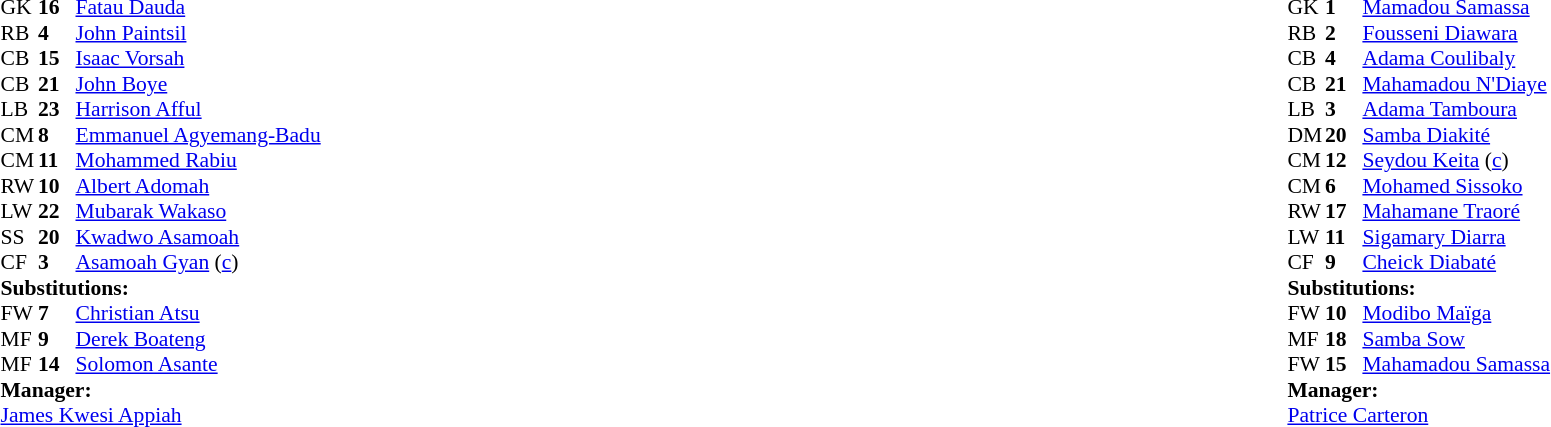<table width="100%">
<tr>
<td valign="top" width="50%"><br><table style="font-size: 90%" cellspacing="0" cellpadding="0">
<tr>
<th width="25"></th>
<th width="25"></th>
</tr>
<tr>
<td>GK</td>
<td><strong>16</strong></td>
<td><a href='#'>Fatau Dauda</a></td>
<td></td>
</tr>
<tr>
<td>RB</td>
<td><strong>4</strong></td>
<td><a href='#'>John Paintsil</a></td>
<td></td>
</tr>
<tr>
<td>CB</td>
<td><strong>15</strong></td>
<td><a href='#'>Isaac Vorsah</a></td>
</tr>
<tr>
<td>CB</td>
<td><strong>21</strong></td>
<td><a href='#'>John Boye</a></td>
</tr>
<tr>
<td>LB</td>
<td><strong>23</strong></td>
<td><a href='#'>Harrison Afful</a></td>
</tr>
<tr>
<td>CM</td>
<td><strong>8</strong></td>
<td><a href='#'>Emmanuel Agyemang-Badu</a></td>
</tr>
<tr>
<td>CM</td>
<td><strong>11</strong></td>
<td><a href='#'>Mohammed Rabiu</a></td>
<td></td>
</tr>
<tr>
<td>RW</td>
<td><strong>10</strong></td>
<td><a href='#'>Albert Adomah</a></td>
<td></td>
<td></td>
</tr>
<tr>
<td>LW</td>
<td><strong>22</strong></td>
<td><a href='#'>Mubarak Wakaso</a></td>
<td></td>
<td></td>
</tr>
<tr>
<td>SS</td>
<td><strong>20</strong></td>
<td><a href='#'>Kwadwo Asamoah</a></td>
<td></td>
<td></td>
</tr>
<tr>
<td>CF</td>
<td><strong>3</strong></td>
<td><a href='#'>Asamoah Gyan</a> (<a href='#'>c</a>)</td>
</tr>
<tr>
<td colspan=3><strong>Substitutions:</strong></td>
</tr>
<tr>
<td>FW</td>
<td><strong>7</strong></td>
<td><a href='#'>Christian Atsu</a></td>
<td></td>
<td></td>
</tr>
<tr>
<td>MF</td>
<td><strong>9</strong></td>
<td><a href='#'>Derek Boateng</a></td>
<td></td>
<td></td>
</tr>
<tr>
<td>MF</td>
<td><strong>14</strong></td>
<td><a href='#'>Solomon Asante</a></td>
<td></td>
<td></td>
</tr>
<tr>
<td colspan=3><strong>Manager:</strong></td>
</tr>
<tr>
<td colspan=3><a href='#'>James Kwesi Appiah</a></td>
</tr>
</table>
</td>
<td valign="top"></td>
<td valign="top" width="50%"><br><table style="font-size: 90%" cellspacing="0" cellpadding="0" align="center">
<tr>
<th width=25></th>
<th width=25></th>
</tr>
<tr>
<td>GK</td>
<td><strong>1</strong></td>
<td><a href='#'>Mamadou Samassa</a></td>
</tr>
<tr>
<td>RB</td>
<td><strong>2</strong></td>
<td><a href='#'>Fousseni Diawara</a></td>
</tr>
<tr>
<td>CB</td>
<td><strong>4</strong></td>
<td><a href='#'>Adama Coulibaly</a></td>
<td></td>
</tr>
<tr>
<td>CB</td>
<td><strong>21</strong></td>
<td><a href='#'>Mahamadou N'Diaye</a></td>
<td></td>
</tr>
<tr>
<td>LB</td>
<td><strong>3</strong></td>
<td><a href='#'>Adama Tamboura</a></td>
</tr>
<tr>
<td>DM</td>
<td><strong>20</strong></td>
<td><a href='#'>Samba Diakité</a></td>
</tr>
<tr>
<td>CM</td>
<td><strong>12</strong></td>
<td><a href='#'>Seydou Keita</a> (<a href='#'>c</a>)</td>
</tr>
<tr>
<td>CM</td>
<td><strong>6</strong></td>
<td><a href='#'>Mohamed Sissoko</a></td>
<td></td>
<td></td>
</tr>
<tr>
<td>RW</td>
<td><strong>17</strong></td>
<td><a href='#'>Mahamane Traoré</a></td>
<td></td>
<td></td>
</tr>
<tr>
<td>LW</td>
<td><strong>11</strong></td>
<td><a href='#'>Sigamary Diarra</a></td>
<td></td>
<td></td>
</tr>
<tr>
<td>CF</td>
<td><strong>9</strong></td>
<td><a href='#'>Cheick Diabaté</a></td>
</tr>
<tr>
<td colspan=3><strong>Substitutions:</strong></td>
</tr>
<tr>
<td>FW</td>
<td><strong>10</strong></td>
<td><a href='#'>Modibo Maïga</a></td>
<td></td>
<td></td>
</tr>
<tr>
<td>MF</td>
<td><strong>18</strong></td>
<td><a href='#'>Samba Sow</a></td>
<td></td>
<td></td>
</tr>
<tr>
<td>FW</td>
<td><strong>15</strong></td>
<td><a href='#'>Mahamadou Samassa</a></td>
<td></td>
<td></td>
</tr>
<tr>
<td colspan=3><strong>Manager:</strong></td>
</tr>
<tr>
<td colspan=3> <a href='#'>Patrice Carteron</a></td>
</tr>
</table>
</td>
</tr>
</table>
